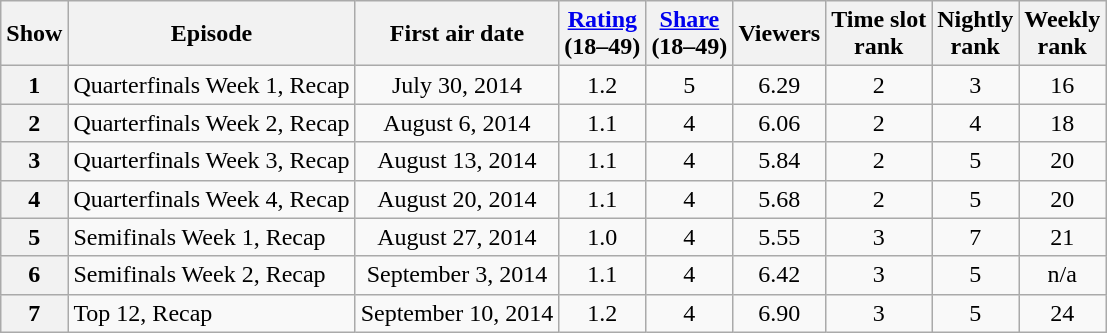<table class="wikitable" style="text-align:center">
<tr>
<th>Show</th>
<th>Episode</th>
<th>First air date</th>
<th><a href='#'>Rating</a><br>(18–49)</th>
<th><a href='#'>Share</a><br>(18–49)</th>
<th>Viewers<br></th>
<th>Time slot<br>rank</th>
<th>Nightly<br>rank</th>
<th>Weekly<br>rank</th>
</tr>
<tr>
<th>1</th>
<td style="text-align:left;">Quarterfinals Week 1, Recap</td>
<td>July 30, 2014</td>
<td>1.2</td>
<td>5</td>
<td>6.29 </td>
<td>2</td>
<td>3</td>
<td>16 </td>
</tr>
<tr>
<th>2</th>
<td style="text-align:left;">Quarterfinals Week 2, Recap</td>
<td>August 6, 2014</td>
<td>1.1</td>
<td>4</td>
<td>6.06 </td>
<td>2</td>
<td>4</td>
<td>18 </td>
</tr>
<tr>
<th>3</th>
<td style="text-align:left;">Quarterfinals Week 3, Recap</td>
<td>August 13, 2014</td>
<td>1.1</td>
<td>4</td>
<td>5.84 </td>
<td>2</td>
<td>5</td>
<td>20 </td>
</tr>
<tr>
<th>4</th>
<td style="text-align:left;">Quarterfinals Week 4, Recap</td>
<td>August 20, 2014</td>
<td>1.1</td>
<td>4</td>
<td>5.68 </td>
<td>2</td>
<td>5</td>
<td>20 </td>
</tr>
<tr>
<th>5</th>
<td style="text-align:left;">Semifinals Week 1, Recap</td>
<td>August 27, 2014</td>
<td>1.0</td>
<td>4</td>
<td>5.55 </td>
<td>3</td>
<td>7</td>
<td>21 </td>
</tr>
<tr>
<th>6</th>
<td style="text-align:left;">Semifinals Week 2, Recap</td>
<td>September 3, 2014</td>
<td>1.1</td>
<td>4</td>
<td>6.42 </td>
<td>3</td>
<td>5</td>
<td>n/a </td>
</tr>
<tr>
<th>7</th>
<td style="text-align:left;">Top 12, Recap</td>
<td>September 10, 2014</td>
<td>1.2</td>
<td>4</td>
<td>6.90 </td>
<td>3</td>
<td>5</td>
<td>24 </td>
</tr>
</table>
